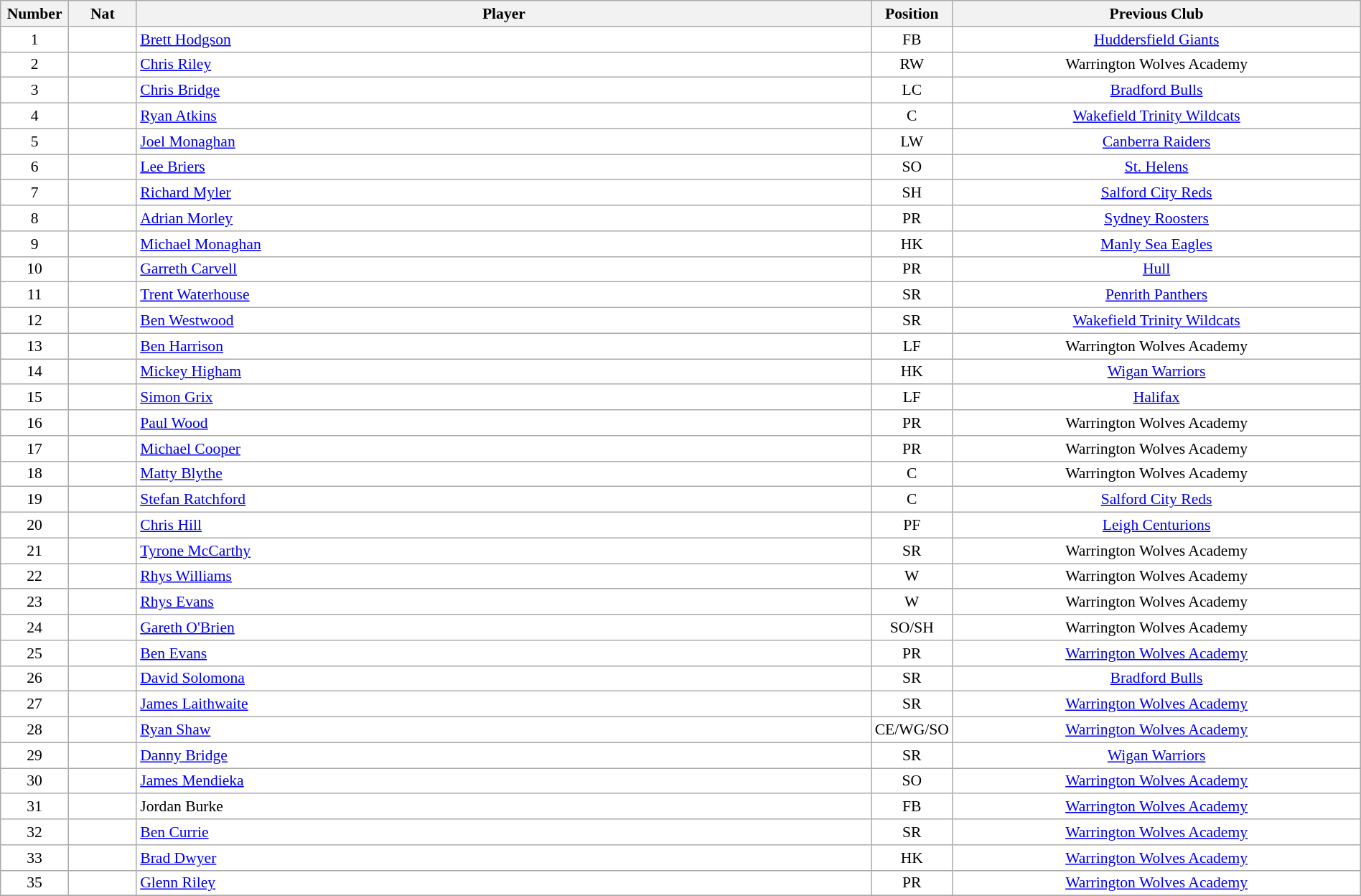<table class="wikitable" width="100%" style="font-size:90%">
<tr bgcolor=#FFFFFF>
<th width=5%>Number</th>
<th width=5%>Nat</th>
<th !width=25%>Player</th>
<th width=5%>Position</th>
<th width=30%>Previous Club</th>
</tr>
<tr bgcolor=#FFFFFF>
<td align=center>1</td>
<td align=center></td>
<td><a href='#'>Brett Hodgson</a></td>
<td align=center>FB</td>
<td align=center><a href='#'>Huddersfield Giants</a></td>
</tr>
<tr bgcolor=#FFFFFF>
<td align=center>2</td>
<td align=center></td>
<td><a href='#'>Chris Riley</a></td>
<td align=center>RW</td>
<td align=center>Warrington Wolves Academy</td>
</tr>
<tr bgcolor=#FFFFFF>
<td align=center>3</td>
<td align=center></td>
<td><a href='#'>Chris Bridge</a></td>
<td align=center>LC</td>
<td align=center><a href='#'>Bradford Bulls</a></td>
</tr>
<tr bgcolor=#FFFFFF>
<td align=center>4</td>
<td align=center></td>
<td><a href='#'>Ryan Atkins</a></td>
<td align=center>C</td>
<td align=center><a href='#'>Wakefield Trinity Wildcats</a></td>
</tr>
<tr bgcolor=#FFFFFF>
<td align=center>5</td>
<td align=center></td>
<td><a href='#'>Joel Monaghan</a></td>
<td align=center>LW</td>
<td align=center><a href='#'>Canberra Raiders</a></td>
</tr>
<tr bgcolor=#FFFFFF>
<td align=center>6</td>
<td align=center></td>
<td><a href='#'>Lee Briers</a></td>
<td align=center>SO</td>
<td align=center><a href='#'>St. Helens</a></td>
</tr>
<tr bgcolor=#FFFFFF>
<td align=center>7</td>
<td align=center></td>
<td><a href='#'>Richard Myler</a></td>
<td align=center>SH</td>
<td align=center><a href='#'>Salford City Reds</a></td>
</tr>
<tr bgcolor=#FFFFFF>
<td align=center>8</td>
<td align=center></td>
<td><a href='#'>Adrian Morley</a></td>
<td align=center>PR</td>
<td align=center><a href='#'>Sydney Roosters</a></td>
</tr>
<tr bgcolor=#FFFFFF>
<td align=center>9</td>
<td align=center></td>
<td><a href='#'>Michael Monaghan</a></td>
<td align=center>HK</td>
<td align=center><a href='#'>Manly Sea Eagles</a></td>
</tr>
<tr bgcolor=#FFFFFF>
<td align=center>10</td>
<td align=center></td>
<td><a href='#'>Garreth Carvell</a></td>
<td align=center>PR</td>
<td align=center><a href='#'>Hull</a></td>
</tr>
<tr bgcolor=#FFFFFF>
<td align=center>11</td>
<td align=center></td>
<td><a href='#'>Trent Waterhouse</a></td>
<td align=center>SR</td>
<td align=center><a href='#'>Penrith Panthers</a></td>
</tr>
<tr bgcolor=#FFFFFF>
<td align=center>12</td>
<td align=center></td>
<td><a href='#'>Ben Westwood</a></td>
<td align=center>SR</td>
<td align=center><a href='#'>Wakefield Trinity Wildcats</a></td>
</tr>
<tr bgcolor=#FFFFFF>
<td align=center>13</td>
<td align=center></td>
<td><a href='#'>Ben Harrison</a></td>
<td align=center>LF</td>
<td align=center>Warrington Wolves Academy</td>
</tr>
<tr bgcolor=#FFFFFF>
<td align=center>14</td>
<td align=center></td>
<td><a href='#'>Mickey Higham</a></td>
<td align=center>HK</td>
<td align=center><a href='#'>Wigan Warriors</a></td>
</tr>
<tr bgcolor=#FFFFFF>
<td align=center>15</td>
<td align=center></td>
<td><a href='#'>Simon Grix</a></td>
<td align=center>LF</td>
<td align=center><a href='#'>Halifax</a></td>
</tr>
<tr bgcolor=#FFFFFF>
<td align=center>16</td>
<td align=center></td>
<td><a href='#'>Paul Wood</a></td>
<td align=center>PR</td>
<td align=center>Warrington Wolves Academy</td>
</tr>
<tr bgcolor=#FFFFFF>
<td align=center>17</td>
<td align=center></td>
<td><a href='#'>Michael Cooper</a></td>
<td align=center>PR</td>
<td align=center>Warrington Wolves Academy</td>
</tr>
<tr bgcolor=#FFFFFF>
<td align=center>18</td>
<td align=center></td>
<td><a href='#'>Matty Blythe</a></td>
<td align=center>C</td>
<td align=center>Warrington Wolves Academy</td>
</tr>
<tr bgcolor=#FFFFFF>
<td align=center>19</td>
<td align=center></td>
<td><a href='#'>Stefan Ratchford</a></td>
<td align=center>C</td>
<td align=center><a href='#'>Salford City Reds</a></td>
</tr>
<tr bgcolor=#FFFFFF>
<td align=center>20</td>
<td align=center></td>
<td><a href='#'>Chris Hill</a></td>
<td align=center>PF</td>
<td align=center><a href='#'>Leigh Centurions</a></td>
</tr>
<tr bgcolor=#FFFFFF>
<td align=center>21</td>
<td align=center></td>
<td><a href='#'>Tyrone McCarthy</a></td>
<td align=center>SR</td>
<td align=center>Warrington Wolves Academy</td>
</tr>
<tr bgcolor=#FFFFFF>
<td align=center>22</td>
<td align=center></td>
<td><a href='#'>Rhys Williams</a></td>
<td align=center>W</td>
<td align=center>Warrington Wolves Academy</td>
</tr>
<tr bgcolor=#FFFFFF>
<td align=center>23</td>
<td align=center></td>
<td><a href='#'>Rhys Evans</a></td>
<td align=center>W</td>
<td align=center>Warrington Wolves Academy</td>
</tr>
<tr bgcolor=#FFFFFF>
<td align=center>24</td>
<td align=center></td>
<td><a href='#'>Gareth O'Brien</a></td>
<td align=center>SO/SH</td>
<td align=center>Warrington Wolves Academy</td>
</tr>
<tr bgcolor=#FFFFFF>
<td align=center>25</td>
<td align=center></td>
<td><a href='#'>Ben Evans</a></td>
<td align=center>PR</td>
<td align=center><a href='#'>Warrington Wolves Academy</a></td>
</tr>
<tr bgcolor=#FFFFFF>
<td align=center>26</td>
<td align=center></td>
<td><a href='#'>David Solomona</a></td>
<td align=center>SR</td>
<td align=center><a href='#'>Bradford Bulls</a></td>
</tr>
<tr bgcolor=#FFFFFF>
<td align=center>27</td>
<td align=center></td>
<td><a href='#'>James Laithwaite</a></td>
<td align=center>SR</td>
<td align=center><a href='#'>Warrington Wolves Academy</a></td>
</tr>
<tr bgcolor=#FFFFFF>
<td align=center>28</td>
<td align=center></td>
<td><a href='#'>Ryan Shaw</a></td>
<td align=center>CE/WG/SO</td>
<td align=center><a href='#'>Warrington Wolves Academy</a></td>
</tr>
<tr bgcolor=#FFFFFF>
<td align=center>29</td>
<td align=center></td>
<td><a href='#'>Danny Bridge</a></td>
<td align=center>SR</td>
<td align=center><a href='#'>Wigan Warriors</a></td>
</tr>
<tr bgcolor=#FFFFFF>
<td align=center>30</td>
<td align=center></td>
<td><a href='#'>James Mendieka</a></td>
<td align=center>SO</td>
<td align=center><a href='#'>Warrington Wolves Academy</a></td>
</tr>
<tr bgcolor=#FFFFFF>
<td align=center>31</td>
<td align=center></td>
<td>Jordan Burke</td>
<td align=center>FB</td>
<td align=center><a href='#'>Warrington Wolves Academy</a></td>
</tr>
<tr bgcolor=#FFFFFF>
<td align=center>32</td>
<td align=center></td>
<td><a href='#'>Ben Currie</a></td>
<td align=center>SR</td>
<td align=center><a href='#'>Warrington Wolves Academy</a></td>
</tr>
<tr bgcolor=#FFFFFF>
<td align=center>33</td>
<td align=center></td>
<td><a href='#'>Brad Dwyer</a></td>
<td align=center>HK</td>
<td align=center><a href='#'>Warrington Wolves Academy</a></td>
</tr>
<tr bgcolor=#FFFFFF>
<td align=center>35</td>
<td align=center></td>
<td><a href='#'>Glenn Riley</a></td>
<td align=center>PR</td>
<td align=center><a href='#'>Warrington Wolves Academy</a></td>
</tr>
<tr bgcolor=#FFFFFF>
</tr>
</table>
